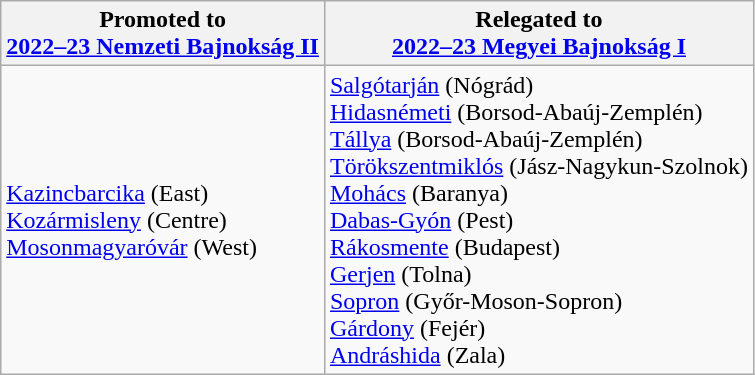<table class="wikitable">
<tr>
<th>Promoted to<br><a href='#'>2022–23 Nemzeti Bajnokság II</a></th>
<th>Relegated to<br><a href='#'>2022–23 Megyei Bajnokság I</a></th>
</tr>
<tr>
<td> <a href='#'>Kazincbarcika</a> (East)<br> <a href='#'>Kozármisleny</a> (Centre)<br> <a href='#'>Mosonmagyaróvár</a> (West)</td>
<td> <a href='#'>Salgótarján</a> (Nógrád)<br> <a href='#'>Hidasnémeti</a> (Borsod-Abaúj-Zemplén)<br> <a href='#'>Tállya</a> (Borsod-Abaúj-Zemplén)<br> <a href='#'>Törökszentmiklós</a> (Jász-Nagykun-Szolnok)<br> <a href='#'>Mohács</a> (Baranya)<br> <a href='#'>Dabas-Gyón</a> (Pest)<br> <a href='#'>Rákosmente</a> (Budapest)<br> <a href='#'>Gerjen</a> (Tolna)<br> <a href='#'>Sopron</a> (Győr-Moson-Sopron)<br> <a href='#'>Gárdony</a> (Fejér)<br> <a href='#'>Andráshida</a> (Zala)</td>
</tr>
</table>
